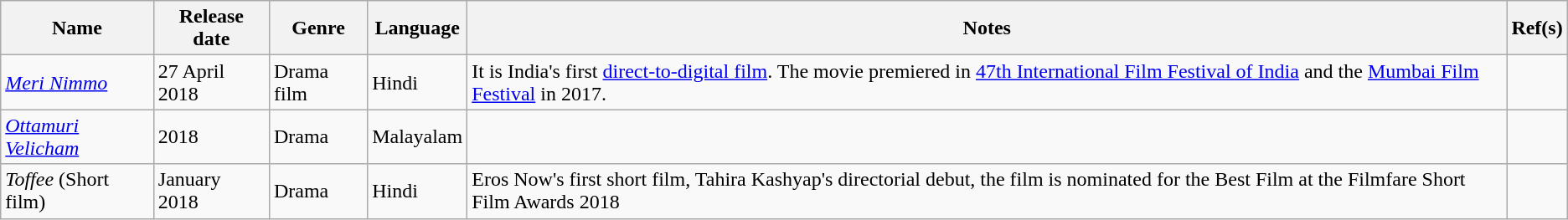<table class="wikitable" "text-align:center;">
<tr>
<th>Name</th>
<th>Release date</th>
<th>Genre</th>
<th>Language</th>
<th>Notes</th>
<th>Ref(s)</th>
</tr>
<tr>
<td><em><a href='#'>Meri Nimmo</a></em></td>
<td>27 April 2018</td>
<td>Drama film</td>
<td>Hindi</td>
<td>It is India's first <a href='#'>direct-to-digital film</a>. The movie premiered in <a href='#'>47th International Film Festival of India</a> and the <a href='#'>Mumbai Film Festival</a> in 2017.</td>
<td></td>
</tr>
<tr>
<td><em><a href='#'>Ottamuri Velicham</a></em></td>
<td>2018</td>
<td>Drama</td>
<td>Malayalam</td>
<td></td>
<td></td>
</tr>
<tr>
<td><em>Toffee</em> (Short film)</td>
<td>January 2018</td>
<td>Drama</td>
<td>Hindi</td>
<td>Eros Now's first short film, Tahira Kashyap's directorial debut, the film is nominated for the Best Film at the Filmfare Short Film Awards 2018</td>
<td></td>
</tr>
</table>
